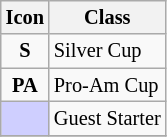<table class="wikitable" style="font-size: 85%;">
<tr>
<th>Icon</th>
<th>Class</th>
</tr>
<tr>
<td align="center"><strong><span>S</span></strong></td>
<td>Silver Cup</td>
</tr>
<tr>
<td align="center"><strong><span>PA</span></strong></td>
<td>Pro-Am Cup</td>
</tr>
<tr>
<td align="center" style="background-color:#CFCFFF"></td>
<td>Guest Starter</td>
</tr>
<tr>
</tr>
</table>
